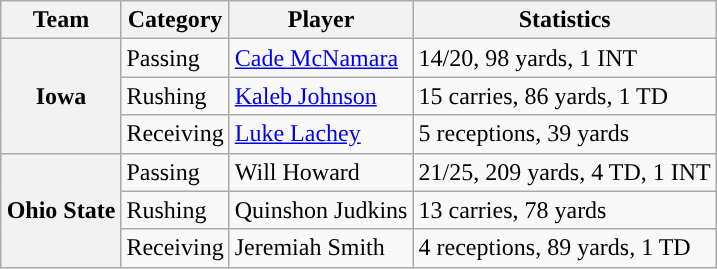<table class="wikitable" style="float:right">
<tr>
<th>Team</th>
<th>Category</th>
<th>Player</th>
<th>Statistics</th>
</tr>
<tr>
<th rowspan=3>Iowa</th>
<td>Passing</td>
<td><a href='#'>Cade McNamara</a></td>
<td>14/20, 98 yards, 1 INT</td>
</tr>
<tr>
<td>Rushing</td>
<td><a href='#'>Kaleb Johnson</a></td>
<td>15 carries, 86 yards, 1 TD</td>
</tr>
<tr>
<td>Receiving</td>
<td><a href='#'>Luke Lachey</a></td>
<td>5 receptions, 39 yards</td>
</tr>
<tr>
<th rowspan=3>Ohio State</th>
<td>Passing</td>
<td>Will Howard</td>
<td>21/25, 209 yards, 4 TD, 1 INT</td>
</tr>
<tr>
<td>Rushing</td>
<td>Quinshon Judkins</td>
<td>13 carries, 78 yards</td>
</tr>
<tr>
<td>Receiving</td>
<td>Jeremiah Smith</td>
<td>4 receptions, 89 yards, 1 TD</td>
</tr>
</table>
